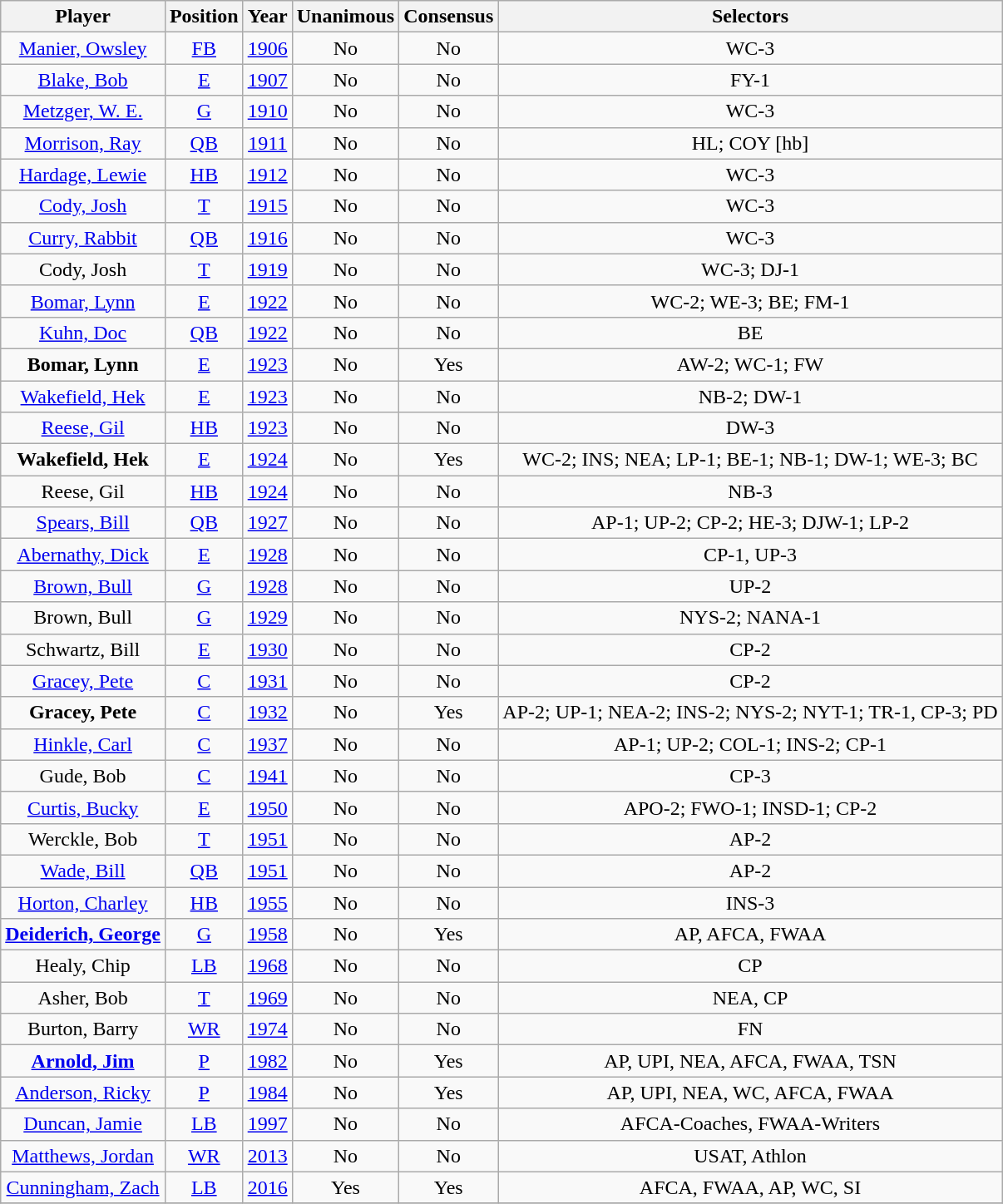<table class="wikitable sortable" style="text-align:center">
<tr>
<th bgcolor="#DDDDFF">Player</th>
<th bgcolor="#DDDDFF">Position</th>
<th bgcolor="#DDDDFF">Year</th>
<th bgcolor="#DDDDFF">Unanimous</th>
<th bgcolor="#DDDDFF">Consensus</th>
<th bgcolor="#DDDDFF">Selectors</th>
</tr>
<tr align="center">
<td><a href='#'>Manier, Owsley</a></td>
<td><a href='#'>FB</a></td>
<td><a href='#'>1906</a></td>
<td>No</td>
<td>No</td>
<td>WC-3</td>
</tr>
<tr align="center">
<td><a href='#'>Blake, Bob</a></td>
<td><a href='#'>E</a></td>
<td><a href='#'>1907</a></td>
<td>No</td>
<td>No</td>
<td>FY-1</td>
</tr>
<tr align="center">
<td><a href='#'>Metzger, W. E.</a></td>
<td><a href='#'>G</a></td>
<td><a href='#'>1910</a></td>
<td>No</td>
<td>No</td>
<td>WC-3</td>
</tr>
<tr align="center">
<td><a href='#'>Morrison, Ray</a></td>
<td><a href='#'>QB</a></td>
<td><a href='#'>1911</a></td>
<td>No</td>
<td>No</td>
<td>HL; COY [hb]</td>
</tr>
<tr align="center">
<td><a href='#'>Hardage, Lewie</a></td>
<td><a href='#'>HB</a></td>
<td><a href='#'>1912</a></td>
<td>No</td>
<td>No</td>
<td>WC-3</td>
</tr>
<tr align="center">
<td><a href='#'>Cody, Josh</a></td>
<td><a href='#'>T</a></td>
<td><a href='#'>1915</a></td>
<td>No</td>
<td>No</td>
<td>WC-3</td>
</tr>
<tr align="center">
<td><a href='#'>Curry, Rabbit</a></td>
<td><a href='#'>QB</a></td>
<td><a href='#'>1916</a></td>
<td>No</td>
<td>No</td>
<td>WC-3</td>
</tr>
<tr align="center">
<td>Cody, Josh</td>
<td><a href='#'>T</a></td>
<td><a href='#'>1919</a></td>
<td>No</td>
<td>No</td>
<td>WC-3; DJ-1</td>
</tr>
<tr align="center">
<td><a href='#'>Bomar, Lynn</a></td>
<td><a href='#'>E</a></td>
<td><a href='#'>1922</a></td>
<td>No</td>
<td>No</td>
<td>WC-2; WE-3; BE; FM-1</td>
</tr>
<tr align="center">
<td><a href='#'>Kuhn, Doc</a></td>
<td><a href='#'>QB</a></td>
<td><a href='#'>1922</a></td>
<td>No</td>
<td>No</td>
<td>BE</td>
</tr>
<tr align="center">
<td><strong>Bomar, Lynn</strong></td>
<td><a href='#'>E</a></td>
<td><a href='#'>1923</a></td>
<td>No</td>
<td>Yes</td>
<td>AW-2; WC-1; FW</td>
</tr>
<tr align="center">
<td><a href='#'>Wakefield, Hek</a></td>
<td><a href='#'>E</a></td>
<td><a href='#'>1923</a></td>
<td>No</td>
<td>No</td>
<td>NB-2; DW-1</td>
</tr>
<tr align="center">
<td><a href='#'>Reese, Gil</a></td>
<td><a href='#'>HB</a></td>
<td><a href='#'>1923</a></td>
<td>No</td>
<td>No</td>
<td>DW-3</td>
</tr>
<tr align="center">
<td><strong>Wakefield, Hek</strong></td>
<td><a href='#'>E</a></td>
<td><a href='#'>1924</a></td>
<td>No</td>
<td>Yes</td>
<td>WC-2; INS; NEA; LP-1; BE-1; NB-1; DW-1; WE-3; BC</td>
</tr>
<tr align="center">
<td>Reese, Gil</td>
<td><a href='#'>HB</a></td>
<td><a href='#'>1924</a></td>
<td>No</td>
<td>No</td>
<td>NB-3</td>
</tr>
<tr align="center">
<td><a href='#'>Spears, Bill</a></td>
<td><a href='#'>QB</a></td>
<td><a href='#'>1927</a></td>
<td>No</td>
<td>No</td>
<td>AP-1; UP-2; CP-2; HE-3; DJW-1; LP-2</td>
</tr>
<tr align="center">
<td><a href='#'>Abernathy, Dick</a></td>
<td><a href='#'>E</a></td>
<td><a href='#'>1928</a></td>
<td>No</td>
<td>No</td>
<td>CP-1, UP-3</td>
</tr>
<tr align="center">
<td><a href='#'>Brown, Bull</a></td>
<td><a href='#'>G</a></td>
<td><a href='#'>1928</a></td>
<td>No</td>
<td>No</td>
<td>UP-2</td>
</tr>
<tr align="center">
<td>Brown, Bull</td>
<td><a href='#'>G</a></td>
<td><a href='#'>1929</a></td>
<td>No</td>
<td>No</td>
<td>NYS-2; NANA-1</td>
</tr>
<tr align="center">
<td>Schwartz, Bill</td>
<td><a href='#'>E</a></td>
<td><a href='#'>1930</a></td>
<td>No</td>
<td>No</td>
<td>CP-2</td>
</tr>
<tr align="center">
<td><a href='#'>Gracey, Pete</a></td>
<td><a href='#'>C</a></td>
<td><a href='#'>1931</a></td>
<td>No</td>
<td>No</td>
<td>CP-2</td>
</tr>
<tr align="center">
<td><strong>Gracey, Pete</strong></td>
<td><a href='#'>C</a></td>
<td><a href='#'>1932</a></td>
<td>No</td>
<td>Yes</td>
<td>AP-2; UP-1; NEA-2; INS-2; NYS-2; NYT-1; TR-1, CP-3; PD</td>
</tr>
<tr align="center">
<td><a href='#'>Hinkle, Carl</a></td>
<td><a href='#'>C</a></td>
<td><a href='#'>1937</a></td>
<td>No</td>
<td>No</td>
<td>AP-1; UP-2; COL-1; INS-2; CP-1</td>
</tr>
<tr align="center">
<td>Gude, Bob</td>
<td><a href='#'>C</a></td>
<td><a href='#'>1941</a></td>
<td>No</td>
<td>No</td>
<td>CP-3</td>
</tr>
<tr align="center">
<td><a href='#'>Curtis, Bucky</a></td>
<td><a href='#'>E</a></td>
<td><a href='#'>1950</a></td>
<td>No</td>
<td>No</td>
<td>APO-2; FWO-1; INSD-1; CP-2</td>
</tr>
<tr align="center">
<td>Werckle, Bob</td>
<td><a href='#'>T</a></td>
<td><a href='#'>1951</a></td>
<td>No</td>
<td>No</td>
<td>AP-2</td>
</tr>
<tr align="center">
<td><a href='#'>Wade, Bill</a></td>
<td><a href='#'>QB</a></td>
<td><a href='#'>1951</a></td>
<td>No</td>
<td>No</td>
<td>AP-2</td>
</tr>
<tr align="center">
<td><a href='#'>Horton, Charley</a></td>
<td><a href='#'>HB</a></td>
<td><a href='#'>1955</a></td>
<td>No</td>
<td>No</td>
<td>INS-3</td>
</tr>
<tr align="center">
<td><strong><a href='#'>Deiderich, George</a></strong></td>
<td><a href='#'>G</a></td>
<td><a href='#'>1958</a></td>
<td>No</td>
<td>Yes</td>
<td>AP, AFCA, FWAA</td>
</tr>
<tr align="center">
<td>Healy, Chip</td>
<td><a href='#'>LB</a></td>
<td><a href='#'>1968</a></td>
<td>No</td>
<td>No</td>
<td>CP</td>
</tr>
<tr align="center">
<td>Asher, Bob</td>
<td><a href='#'>T</a></td>
<td><a href='#'>1969</a></td>
<td>No</td>
<td>No</td>
<td>NEA, CP</td>
</tr>
<tr align="center">
<td>Burton, Barry</td>
<td><a href='#'>WR</a></td>
<td><a href='#'>1974</a></td>
<td>No</td>
<td>No</td>
<td>FN</td>
</tr>
<tr align="center">
<td><strong><a href='#'>Arnold, Jim</a></strong></td>
<td><a href='#'>P</a></td>
<td><a href='#'>1982</a></td>
<td>No</td>
<td>Yes</td>
<td>AP, UPI, NEA, AFCA, FWAA, TSN</td>
</tr>
<tr align="center">
<td><a href='#'>Anderson, Ricky</a></td>
<td><a href='#'>P</a></td>
<td><a href='#'>1984</a></td>
<td>No</td>
<td>Yes</td>
<td>AP, UPI, NEA, WC, AFCA, FWAA</td>
</tr>
<tr align="center">
<td><a href='#'>Duncan, Jamie</a></td>
<td><a href='#'>LB</a></td>
<td><a href='#'>1997</a></td>
<td>No</td>
<td>No</td>
<td>AFCA-Coaches, FWAA-Writers</td>
</tr>
<tr align="center">
<td><a href='#'>Matthews, Jordan</a></td>
<td><a href='#'>WR</a></td>
<td><a href='#'>2013</a></td>
<td>No</td>
<td>No</td>
<td>USAT, Athlon</td>
</tr>
<tr align="center">
<td><a href='#'>Cunningham, Zach</a></td>
<td><a href='#'>LB</a></td>
<td><a href='#'>2016</a></td>
<td>Yes</td>
<td>Yes</td>
<td>AFCA, FWAA, AP, WC, SI</td>
</tr>
<tr align="center">
</tr>
</table>
